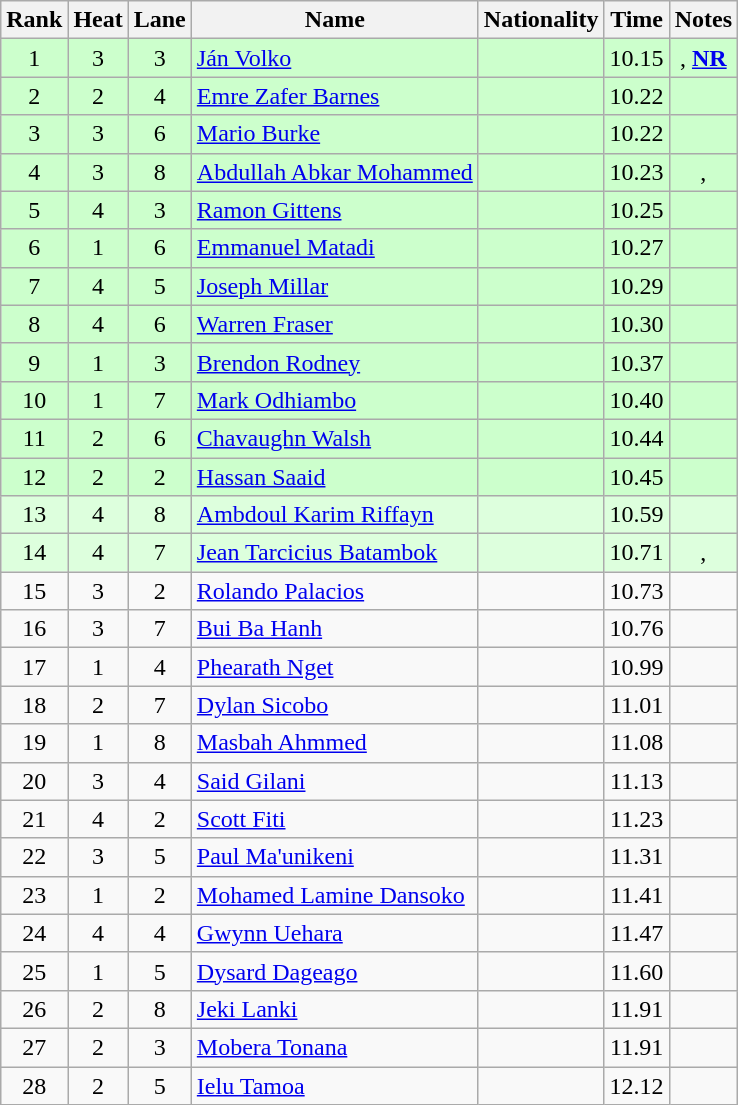<table class="wikitable sortable" style="text-align:center">
<tr>
<th>Rank</th>
<th>Heat</th>
<th>Lane</th>
<th>Name</th>
<th>Nationality</th>
<th>Time</th>
<th>Notes</th>
</tr>
<tr bgcolor=ccffcc>
<td>1</td>
<td>3</td>
<td>3</td>
<td align=left><a href='#'>Ján Volko</a></td>
<td align=left></td>
<td>10.15</td>
<td>, <strong><a href='#'>NR</a></strong></td>
</tr>
<tr bgcolor=ccffcc>
<td>2</td>
<td>2</td>
<td>4</td>
<td align=left><a href='#'>Emre Zafer Barnes</a></td>
<td align=left></td>
<td>10.22</td>
<td></td>
</tr>
<tr bgcolor=ccffcc>
<td>3</td>
<td>3</td>
<td>6</td>
<td align=left><a href='#'>Mario Burke</a></td>
<td align=left></td>
<td>10.22</td>
<td></td>
</tr>
<tr bgcolor=ccffcc>
<td>4</td>
<td>3</td>
<td>8</td>
<td align=left><a href='#'>Abdullah Abkar Mohammed</a></td>
<td align=left></td>
<td>10.23</td>
<td>, </td>
</tr>
<tr bgcolor=ccffcc>
<td>5</td>
<td>4</td>
<td>3</td>
<td align=left><a href='#'>Ramon Gittens</a></td>
<td align=left></td>
<td>10.25</td>
<td></td>
</tr>
<tr bgcolor=ccffcc>
<td>6</td>
<td>1</td>
<td>6</td>
<td align=left><a href='#'>Emmanuel Matadi</a></td>
<td align=left></td>
<td>10.27</td>
<td></td>
</tr>
<tr bgcolor=ccffcc>
<td>7</td>
<td>4</td>
<td>5</td>
<td align=left><a href='#'>Joseph Millar</a></td>
<td align=left></td>
<td>10.29</td>
<td></td>
</tr>
<tr bgcolor=ccffcc>
<td>8</td>
<td>4</td>
<td>6</td>
<td align=left><a href='#'>Warren Fraser</a></td>
<td align=left></td>
<td>10.30</td>
<td></td>
</tr>
<tr bgcolor=ccffcc>
<td>9</td>
<td>1</td>
<td>3</td>
<td align=left><a href='#'>Brendon Rodney</a></td>
<td align=left></td>
<td>10.37</td>
<td></td>
</tr>
<tr bgcolor=ccffcc>
<td>10</td>
<td>1</td>
<td>7</td>
<td align=left><a href='#'>Mark Odhiambo</a></td>
<td align=left></td>
<td>10.40</td>
<td></td>
</tr>
<tr bgcolor=ccffcc>
<td>11</td>
<td>2</td>
<td>6</td>
<td align=left><a href='#'>Chavaughn Walsh</a></td>
<td align=left></td>
<td>10.44</td>
<td></td>
</tr>
<tr bgcolor=ccffcc>
<td>12</td>
<td>2</td>
<td>2</td>
<td align=left><a href='#'>Hassan Saaid</a></td>
<td align=left></td>
<td>10.45</td>
<td></td>
</tr>
<tr bgcolor=ddffdd>
<td>13</td>
<td>4</td>
<td>8</td>
<td align=left><a href='#'>Ambdoul Karim Riffayn</a></td>
<td align=left></td>
<td>10.59</td>
<td></td>
</tr>
<tr bgcolor=ddffdd>
<td>14</td>
<td>4</td>
<td>7</td>
<td align=left><a href='#'>Jean Tarcicius Batambok</a></td>
<td align=left></td>
<td>10.71</td>
<td>, </td>
</tr>
<tr>
<td>15</td>
<td>3</td>
<td>2</td>
<td align=left><a href='#'>Rolando Palacios</a></td>
<td align=left></td>
<td>10.73</td>
<td></td>
</tr>
<tr>
<td>16</td>
<td>3</td>
<td>7</td>
<td align=left><a href='#'>Bui Ba Hanh</a></td>
<td align=left></td>
<td>10.76</td>
<td></td>
</tr>
<tr>
<td>17</td>
<td>1</td>
<td>4</td>
<td align=left><a href='#'>Phearath Nget</a></td>
<td align=left></td>
<td>10.99</td>
<td></td>
</tr>
<tr>
<td>18</td>
<td>2</td>
<td>7</td>
<td align=left><a href='#'>Dylan Sicobo</a></td>
<td align=left></td>
<td>11.01</td>
<td></td>
</tr>
<tr>
<td>19</td>
<td>1</td>
<td>8</td>
<td align=left><a href='#'>Masbah Ahmmed</a></td>
<td align=left></td>
<td>11.08</td>
<td></td>
</tr>
<tr>
<td>20</td>
<td>3</td>
<td>4</td>
<td align=left><a href='#'>Said Gilani</a></td>
<td align=left></td>
<td>11.13</td>
<td></td>
</tr>
<tr>
<td>21</td>
<td>4</td>
<td>2</td>
<td align=left><a href='#'>Scott Fiti</a></td>
<td align=left></td>
<td>11.23</td>
<td></td>
</tr>
<tr>
<td>22</td>
<td>3</td>
<td>5</td>
<td align=left><a href='#'>Paul Ma'unikeni</a></td>
<td align=left></td>
<td>11.31</td>
<td></td>
</tr>
<tr>
<td>23</td>
<td>1</td>
<td>2</td>
<td align=left><a href='#'>Mohamed Lamine Dansoko</a></td>
<td align=left></td>
<td>11.41</td>
<td></td>
</tr>
<tr>
<td>24</td>
<td>4</td>
<td>4</td>
<td align=left><a href='#'>Gwynn Uehara</a></td>
<td align=left></td>
<td>11.47</td>
<td></td>
</tr>
<tr>
<td>25</td>
<td>1</td>
<td>5</td>
<td align=left><a href='#'>Dysard Dageago</a></td>
<td align="left"></td>
<td>11.60</td>
<td></td>
</tr>
<tr>
<td>26</td>
<td>2</td>
<td>8</td>
<td align=left><a href='#'>Jeki Lanki</a></td>
<td align=left></td>
<td>11.91</td>
<td></td>
</tr>
<tr>
<td>27</td>
<td>2</td>
<td>3</td>
<td align=left><a href='#'>Mobera Tonana</a></td>
<td align=left></td>
<td>11.91</td>
<td></td>
</tr>
<tr>
<td>28</td>
<td>2</td>
<td>5</td>
<td align=left><a href='#'>Ielu Tamoa</a></td>
<td align=left></td>
<td>12.12</td>
<td></td>
</tr>
</table>
